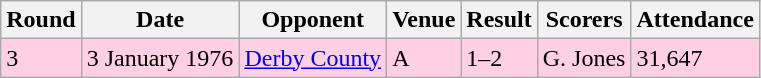<table class="wikitable">
<tr>
<th>Round</th>
<th>Date</th>
<th>Opponent</th>
<th>Venue</th>
<th>Result</th>
<th>Scorers</th>
<th>Attendance</th>
</tr>
<tr style="background-color: #ffd0e3;">
<td>3</td>
<td>3 January 1976</td>
<td><a href='#'>Derby County</a></td>
<td>A</td>
<td>1–2</td>
<td>G. Jones</td>
<td>31,647</td>
</tr>
</table>
